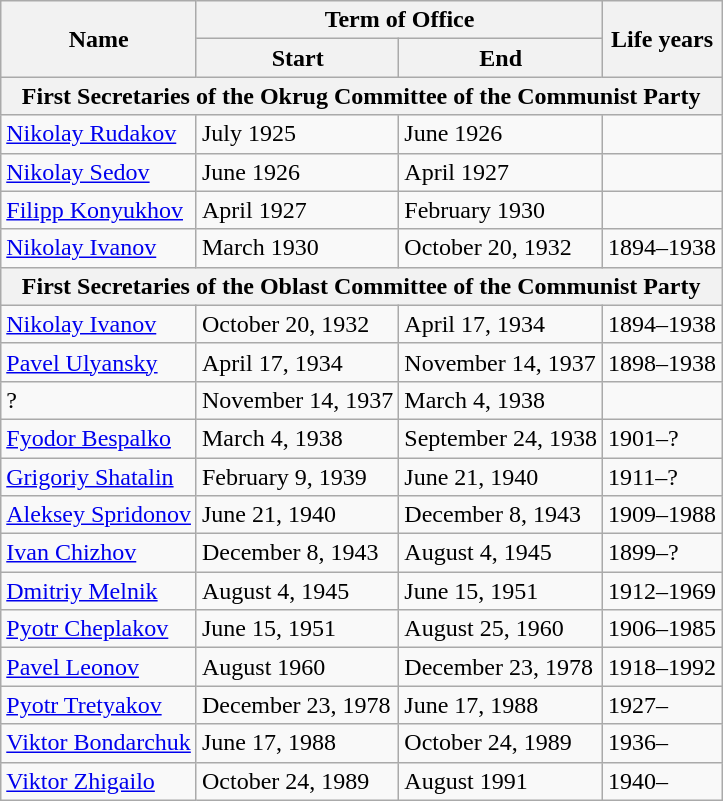<table class="wikitable">
<tr>
<th rowspan="2">Name</th>
<th colspan="2">Term of Office</th>
<th rowspan="2">Life years</th>
</tr>
<tr>
<th>Start</th>
<th>End</th>
</tr>
<tr>
<th colspan="4">First Secretaries of the Okrug Committee of the Communist Party</th>
</tr>
<tr>
<td><a href='#'>Nikolay Rudakov</a></td>
<td>July 1925</td>
<td>June 1926</td>
<td></td>
</tr>
<tr>
<td><a href='#'>Nikolay Sedov</a></td>
<td>June 1926</td>
<td>April 1927</td>
<td></td>
</tr>
<tr>
<td><a href='#'>Filipp Konyukhov</a></td>
<td>April 1927</td>
<td>February 1930</td>
<td></td>
</tr>
<tr>
<td><a href='#'>Nikolay Ivanov</a></td>
<td>March 1930</td>
<td>October 20, 1932</td>
<td>1894–1938</td>
</tr>
<tr>
<th colspan="4">First Secretaries of the Oblast Committee of the Communist Party</th>
</tr>
<tr>
<td><a href='#'>Nikolay Ivanov</a></td>
<td>October 20, 1932</td>
<td>April 17, 1934</td>
<td>1894–1938</td>
</tr>
<tr>
<td><a href='#'>Pavel Ulyansky</a></td>
<td>April 17, 1934</td>
<td>November 14, 1937</td>
<td>1898–1938</td>
</tr>
<tr>
<td>?</td>
<td>November 14, 1937</td>
<td>March 4, 1938</td>
<td></td>
</tr>
<tr>
<td><a href='#'>Fyodor Bespalko</a></td>
<td>March 4, 1938</td>
<td>September 24, 1938</td>
<td>1901–?</td>
</tr>
<tr>
<td><a href='#'>Grigoriy Shatalin</a></td>
<td>February 9, 1939</td>
<td>June 21, 1940</td>
<td>1911–?</td>
</tr>
<tr>
<td><a href='#'>Aleksey Spridonov</a></td>
<td>June 21, 1940</td>
<td>December 8, 1943</td>
<td>1909–1988</td>
</tr>
<tr>
<td><a href='#'>Ivan Chizhov</a></td>
<td>December 8, 1943</td>
<td>August 4, 1945</td>
<td>1899–?</td>
</tr>
<tr>
<td><a href='#'>Dmitriy Melnik</a></td>
<td>August 4, 1945</td>
<td>June 15, 1951</td>
<td>1912–1969</td>
</tr>
<tr>
<td><a href='#'>Pyotr Cheplakov</a></td>
<td>June 15, 1951</td>
<td>August 25, 1960</td>
<td>1906–1985</td>
</tr>
<tr>
<td><a href='#'>Pavel Leonov</a></td>
<td>August 1960</td>
<td>December 23, 1978</td>
<td>1918–1992</td>
</tr>
<tr>
<td><a href='#'>Pyotr Tretyakov</a></td>
<td>December 23, 1978</td>
<td>June 17, 1988</td>
<td>1927–</td>
</tr>
<tr>
<td><a href='#'>Viktor Bondarchuk</a></td>
<td>June 17, 1988</td>
<td>October 24, 1989</td>
<td>1936–</td>
</tr>
<tr>
<td><a href='#'>Viktor Zhigailo</a></td>
<td>October 24, 1989</td>
<td>August 1991</td>
<td>1940–</td>
</tr>
</table>
